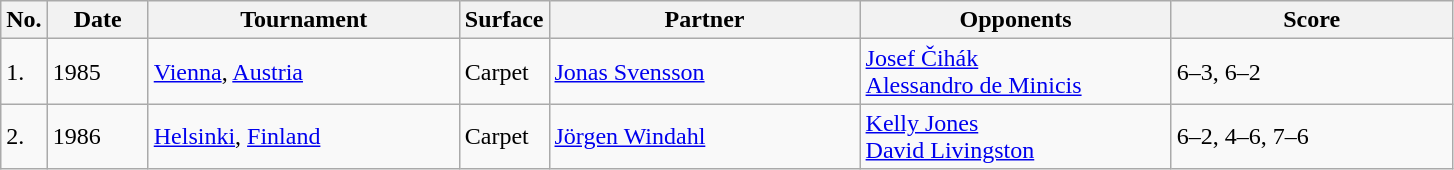<table class="sortable wikitable">
<tr>
<th style="width:20px" class="unsortable">No.</th>
<th style="width:60px">Date</th>
<th style="width:200px">Tournament</th>
<th style="width:50px">Surface</th>
<th style="width:200px">Partner</th>
<th style="width:200px">Opponents</th>
<th style="width:180px" class="unsortable">Score</th>
</tr>
<tr>
<td>1.</td>
<td>1985</td>
<td><a href='#'>Vienna</a>, <a href='#'>Austria</a></td>
<td>Carpet</td>
<td> <a href='#'>Jonas Svensson</a></td>
<td> <a href='#'>Josef Čihák</a><br> <a href='#'>Alessandro de Minicis</a></td>
<td>6–3, 6–2</td>
</tr>
<tr>
<td>2.</td>
<td>1986</td>
<td><a href='#'>Helsinki</a>, <a href='#'>Finland</a></td>
<td>Carpet</td>
<td> <a href='#'>Jörgen Windahl</a></td>
<td> <a href='#'>Kelly Jones</a><br> <a href='#'>David Livingston</a></td>
<td>6–2, 4–6, 7–6</td>
</tr>
</table>
